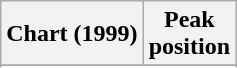<table class="wikitable sortable plainrowheaders" style="text-align:center">
<tr>
<th scope="col">Chart (1999)</th>
<th scope="col">Peak<br> position</th>
</tr>
<tr>
</tr>
<tr>
</tr>
<tr>
</tr>
</table>
